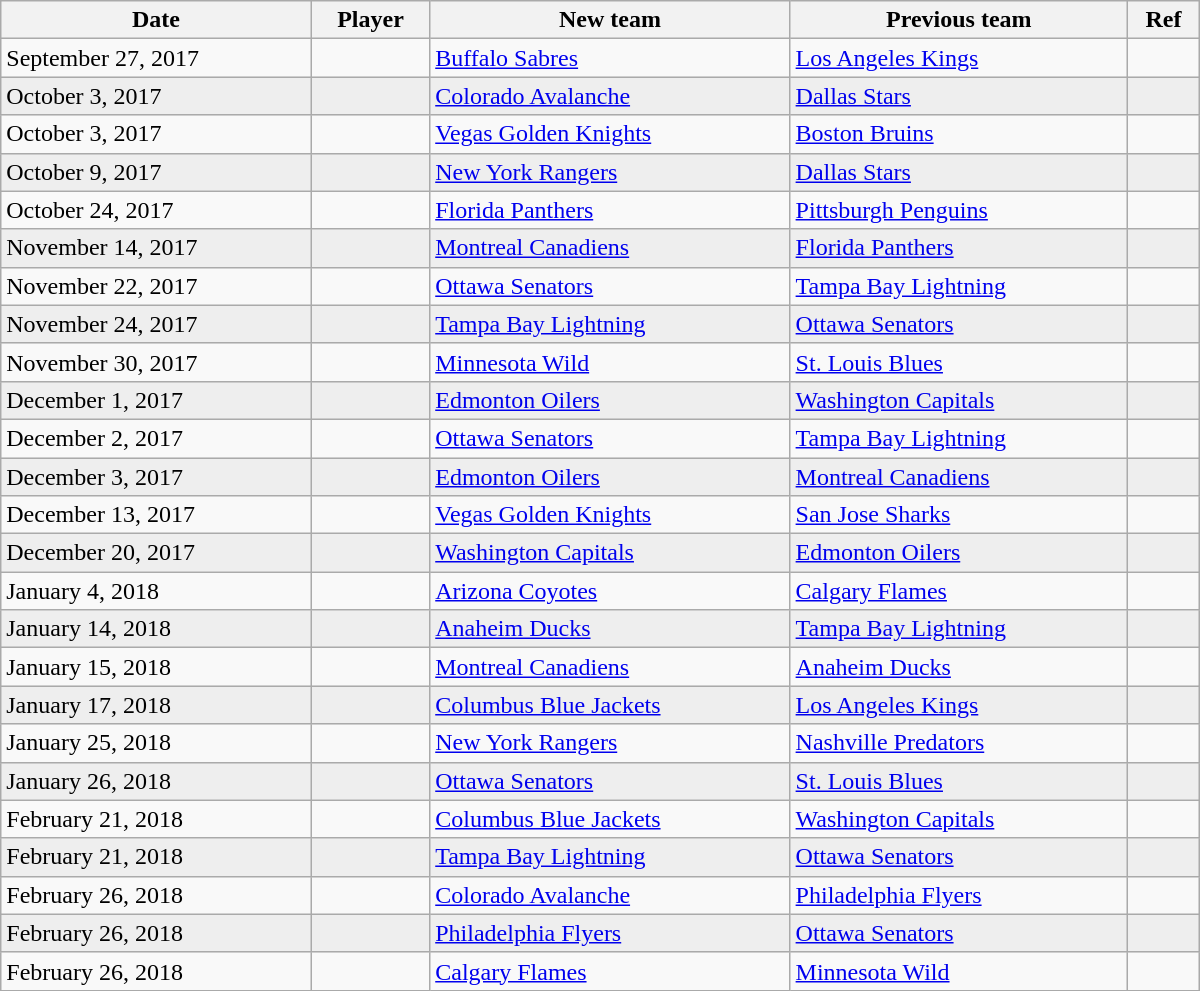<table class="wikitable sortable" style="border:1px solid #999999; width:800px;">
<tr>
<th>Date</th>
<th>Player</th>
<th>New team</th>
<th>Previous team</th>
<th>Ref</th>
</tr>
<tr>
<td>September 27, 2017</td>
<td></td>
<td><a href='#'>Buffalo Sabres</a></td>
<td><a href='#'>Los Angeles Kings</a></td>
<td></td>
</tr>
<tr bgcolor="eeeeee">
<td>October 3, 2017</td>
<td></td>
<td><a href='#'>Colorado Avalanche</a></td>
<td><a href='#'>Dallas Stars</a></td>
<td></td>
</tr>
<tr>
<td>October 3, 2017</td>
<td></td>
<td><a href='#'>Vegas Golden Knights</a></td>
<td><a href='#'>Boston Bruins</a></td>
<td></td>
</tr>
<tr bgcolor="eeeeee">
<td>October 9, 2017</td>
<td></td>
<td><a href='#'>New York Rangers</a></td>
<td><a href='#'>Dallas Stars</a></td>
<td></td>
</tr>
<tr>
<td>October 24, 2017</td>
<td></td>
<td><a href='#'>Florida Panthers</a></td>
<td><a href='#'>Pittsburgh Penguins</a></td>
<td></td>
</tr>
<tr bgcolor="eeeeee">
<td>November 14, 2017</td>
<td></td>
<td><a href='#'>Montreal Canadiens</a></td>
<td><a href='#'>Florida Panthers</a></td>
<td></td>
</tr>
<tr>
<td>November 22, 2017</td>
<td></td>
<td><a href='#'>Ottawa Senators</a></td>
<td><a href='#'>Tampa Bay Lightning</a></td>
<td></td>
</tr>
<tr bgcolor="eeeeee">
<td>November 24, 2017</td>
<td></td>
<td><a href='#'>Tampa Bay Lightning</a></td>
<td><a href='#'>Ottawa Senators</a></td>
<td></td>
</tr>
<tr>
<td>November 30, 2017</td>
<td></td>
<td><a href='#'>Minnesota Wild</a></td>
<td><a href='#'>St. Louis Blues</a></td>
<td></td>
</tr>
<tr bgcolor="eeeeee">
<td>December 1, 2017</td>
<td></td>
<td><a href='#'>Edmonton Oilers</a></td>
<td><a href='#'>Washington Capitals</a></td>
<td></td>
</tr>
<tr>
<td>December 2, 2017</td>
<td></td>
<td><a href='#'>Ottawa Senators</a></td>
<td><a href='#'>Tampa Bay Lightning</a></td>
<td></td>
</tr>
<tr bgcolor="eeeeee">
<td>December 3, 2017</td>
<td></td>
<td><a href='#'>Edmonton Oilers</a></td>
<td><a href='#'>Montreal Canadiens</a></td>
<td></td>
</tr>
<tr>
<td>December 13, 2017</td>
<td></td>
<td><a href='#'>Vegas Golden Knights</a></td>
<td><a href='#'>San Jose Sharks</a></td>
<td></td>
</tr>
<tr bgcolor="eeeeee">
<td>December 20, 2017</td>
<td></td>
<td><a href='#'>Washington Capitals</a></td>
<td><a href='#'>Edmonton Oilers</a></td>
<td></td>
</tr>
<tr>
<td>January 4, 2018</td>
<td></td>
<td><a href='#'>Arizona Coyotes</a></td>
<td><a href='#'>Calgary Flames</a></td>
<td></td>
</tr>
<tr bgcolor="eeeeee">
<td>January 14, 2018</td>
<td></td>
<td><a href='#'>Anaheim Ducks</a></td>
<td><a href='#'>Tampa Bay Lightning</a></td>
<td></td>
</tr>
<tr>
<td>January 15, 2018</td>
<td></td>
<td><a href='#'>Montreal Canadiens</a></td>
<td><a href='#'>Anaheim Ducks</a></td>
<td></td>
</tr>
<tr bgcolor="eeeeee">
<td>January 17, 2018</td>
<td></td>
<td><a href='#'>Columbus Blue Jackets</a></td>
<td><a href='#'>Los Angeles Kings</a></td>
<td></td>
</tr>
<tr>
<td>January 25, 2018</td>
<td></td>
<td><a href='#'>New York Rangers</a></td>
<td><a href='#'>Nashville Predators</a></td>
<td></td>
</tr>
<tr bgcolor="eeeeee">
<td>January 26, 2018</td>
<td></td>
<td><a href='#'>Ottawa Senators</a></td>
<td><a href='#'>St. Louis Blues</a></td>
<td></td>
</tr>
<tr>
<td>February 21, 2018</td>
<td></td>
<td><a href='#'>Columbus Blue Jackets</a></td>
<td><a href='#'>Washington Capitals</a></td>
<td></td>
</tr>
<tr bgcolor="eeeeee">
<td>February 21, 2018</td>
<td></td>
<td><a href='#'>Tampa Bay Lightning</a></td>
<td><a href='#'>Ottawa Senators</a></td>
<td></td>
</tr>
<tr>
<td>February 26, 2018</td>
<td></td>
<td><a href='#'>Colorado Avalanche</a></td>
<td><a href='#'>Philadelphia Flyers</a></td>
<td></td>
</tr>
<tr bgcolor="eeeeee">
<td>February 26, 2018</td>
<td></td>
<td><a href='#'>Philadelphia Flyers</a></td>
<td><a href='#'>Ottawa Senators</a></td>
<td></td>
</tr>
<tr>
<td>February 26, 2018</td>
<td></td>
<td><a href='#'>Calgary Flames</a></td>
<td><a href='#'>Minnesota Wild</a></td>
<td></td>
</tr>
</table>
